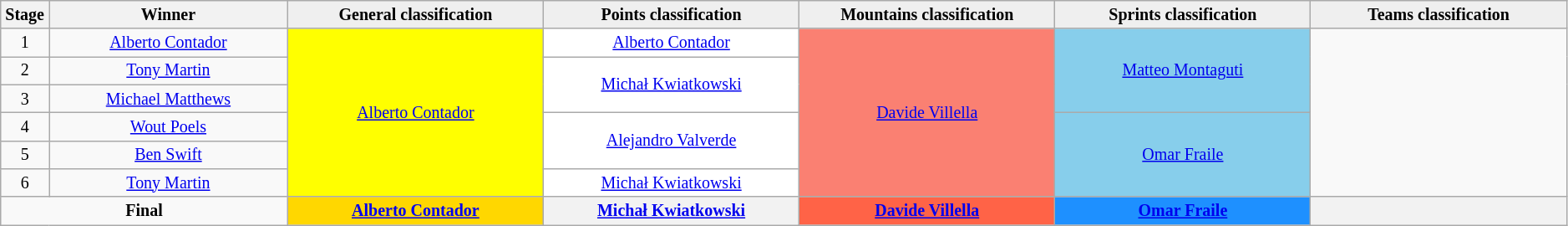<table class="wikitable" style="text-align: center; font-size:smaller;">
<tr>
<th width="1%">Stage</th>
<th width="14%">Winner</th>
<th style="background:#EFEFEF;" width="15%">General classification<br></th>
<th style="background:#EFEFEF;" width="15%">Points classification<br></th>
<th style="background:#EFEFEF;" width="15%">Mountains classification<br></th>
<th style="background:#EFEFEF;" width="15%">Sprints classification<br></th>
<th style="background:#EFEFEF;" width="15%">Teams classification</th>
</tr>
<tr>
<td>1</td>
<td><a href='#'>Alberto Contador</a></td>
<td style="background-color:yellow;" rowspan=6><a href='#'>Alberto Contador</a></td>
<td style="background-color:white;"><a href='#'>Alberto Contador</a></td>
<td style="background-color:salmon;" rowspan=6><a href='#'>Davide Villella</a></td>
<td style="background-color:skyblue;" rowspan=3><a href='#'>Matteo Montaguti</a></td>
<td style="background-color:offwhite;" rowspan=6></td>
</tr>
<tr>
<td>2</td>
<td><a href='#'>Tony Martin</a></td>
<td style="background-color:white;" rowspan=2><a href='#'>Michał Kwiatkowski</a></td>
</tr>
<tr>
<td>3</td>
<td><a href='#'>Michael Matthews</a></td>
</tr>
<tr>
<td>4</td>
<td><a href='#'>Wout Poels</a></td>
<td style="background-color:white;" rowspan=2><a href='#'>Alejandro Valverde</a></td>
<td style="background-color:skyblue;" rowspan=3><a href='#'>Omar Fraile</a></td>
</tr>
<tr>
<td>5</td>
<td><a href='#'>Ben Swift</a></td>
</tr>
<tr>
<td>6</td>
<td><a href='#'>Tony Martin</a></td>
<td style="background-color:white;"><a href='#'>Michał Kwiatkowski</a></td>
</tr>
<tr>
<td colspan="2"><strong>Final</strong><br></td>
<th style="background-color:gold;"><a href='#'>Alberto Contador</a></th>
<th style="background-color:offwhite;"><a href='#'>Michał Kwiatkowski</a></th>
<th style="background-color:tomato;"><a href='#'>Davide Villella</a></th>
<th style="background-color:dodgerblue;"><a href='#'>Omar Fraile</a></th>
<th style="background-color:offwhite;"></th>
</tr>
</table>
